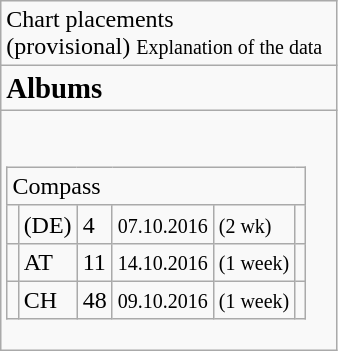<table class="wikitable">
<tr>
<td>Chart placements<br>(provisional) <small>Explanation of the data</small></td>
</tr>
<tr>
<td><big><strong>Albums</strong></big></td>
</tr>
<tr>
<td><br><table class="wikitable">
<tr>
<td colspan="6">Compass</td>
</tr>
<tr>
<td></td>
<td>(DE)</td>
<td>4</td>
<td><small>07.10.2016</small></td>
<td><small>(2 wk)</small></td>
<td></td>
</tr>
<tr>
<td></td>
<td>AT</td>
<td>11</td>
<td><small>14.10.2016</small></td>
<td><small>(1 week)</small></td>
<td></td>
</tr>
<tr>
<td></td>
<td>CH</td>
<td>48</td>
<td><small>09.10.2016</small></td>
<td><small>(1 week)</small></td>
<td></td>
</tr>
</table>
</td>
</tr>
</table>
